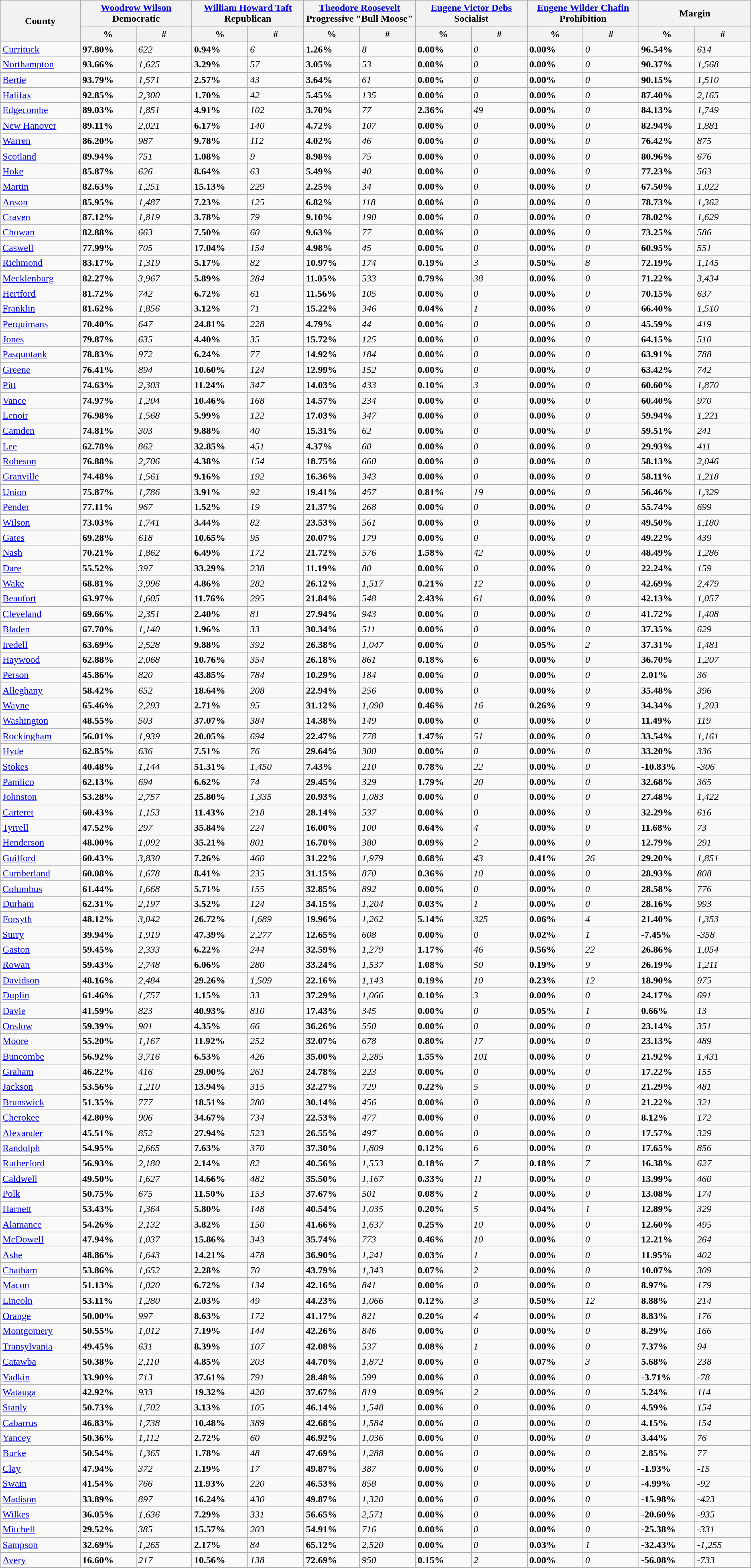<table class="wikitable sortable mw-collapsible mw-collapsed nowrap">
<tr>
<th rowspan="2" style="width:10%;">County</th>
<th colspan="2"><a href='#'>Woodrow Wilson</a><br>Democratic</th>
<th colspan="2"><a href='#'>William Howard Taft</a><br>Republican</th>
<th colspan="2"><a href='#'>Theodore Roosevelt</a><br>Progressive "Bull Moose"</th>
<th colspan="2"><a href='#'>Eugene Victor Debs</a><br>Socialist</th>
<th colspan="2"><a href='#'>Eugene Wilder Chafin</a><br>Prohibition</th>
<th colspan="2">Margin</th>
</tr>
<tr>
<th style="width:7%;" data-sort-type="number">%</th>
<th style="width:7%;" data-sort-type="number">#</th>
<th style="width:7%;" data-sort-type="number">%</th>
<th style="width:7%;" data-sort-type="number">#</th>
<th style="width:7%;" data-sort-type="number">%</th>
<th style="width:7%;" data-sort-type="number">#</th>
<th style="width:7%;" data-sort-type="number">%</th>
<th style="width:7%;" data-sort-type="number">#</th>
<th style="width:7%;" data-sort-type="number">%</th>
<th style="width:7%;" data-sort-type="number">#</th>
<th style="width:7%;" data-sort-type="number">%</th>
<th style="width:7%;" data-sort-type="number">#</th>
</tr>
<tr>
<td><a href='#'>Currituck</a></td>
<td><strong>97.80%</strong></td>
<td><em>622</em></td>
<td><strong>0.94%</strong></td>
<td><em>6</em></td>
<td><strong>1.26%</strong></td>
<td><em>8</em></td>
<td><strong>0.00%</strong></td>
<td><em>0</em></td>
<td><strong>0.00%</strong></td>
<td><em>0</em></td>
<td><strong>96.54%</strong></td>
<td><em>614</em></td>
</tr>
<tr>
<td><a href='#'>Northampton</a></td>
<td><strong>93.66%</strong></td>
<td><em>1,625</em></td>
<td><strong>3.29%</strong></td>
<td><em>57</em></td>
<td><strong>3.05%</strong></td>
<td><em>53</em></td>
<td><strong>0.00%</strong></td>
<td><em>0</em></td>
<td><strong>0.00%</strong></td>
<td><em>0</em></td>
<td><strong>90.37%</strong></td>
<td><em>1,568</em></td>
</tr>
<tr>
<td><a href='#'>Bertie</a></td>
<td><strong>93.79%</strong></td>
<td><em>1,571</em></td>
<td><strong>2.57%</strong></td>
<td><em>43</em></td>
<td><strong>3.64%</strong></td>
<td><em>61</em></td>
<td><strong>0.00%</strong></td>
<td><em>0</em></td>
<td><strong>0.00%</strong></td>
<td><em>0</em></td>
<td><strong>90.15%</strong></td>
<td><em>1,510</em></td>
</tr>
<tr>
<td><a href='#'>Halifax</a></td>
<td><strong>92.85%</strong></td>
<td><em>2,300</em></td>
<td><strong>1.70%</strong></td>
<td><em>42</em></td>
<td><strong>5.45%</strong></td>
<td><em>135</em></td>
<td><strong>0.00%</strong></td>
<td><em>0</em></td>
<td><strong>0.00%</strong></td>
<td><em>0</em></td>
<td><strong>87.40%</strong></td>
<td><em>2,165</em></td>
</tr>
<tr>
<td><a href='#'>Edgecombe</a></td>
<td><strong>89.03%</strong></td>
<td><em>1,851</em></td>
<td><strong>4.91%</strong></td>
<td><em>102</em></td>
<td><strong>3.70%</strong></td>
<td><em>77</em></td>
<td><strong>2.36%</strong></td>
<td><em>49</em></td>
<td><strong>0.00%</strong></td>
<td><em>0</em></td>
<td><strong>84.13%</strong></td>
<td><em>1,749</em></td>
</tr>
<tr>
<td><a href='#'>New Hanover</a></td>
<td><strong>89.11%</strong></td>
<td><em>2,021</em></td>
<td><strong>6.17%</strong></td>
<td><em>140</em></td>
<td><strong>4.72%</strong></td>
<td><em>107</em></td>
<td><strong>0.00%</strong></td>
<td><em>0</em></td>
<td><strong>0.00%</strong></td>
<td><em>0</em></td>
<td><strong>82.94%</strong></td>
<td><em>1,881</em></td>
</tr>
<tr>
<td><a href='#'>Warren</a></td>
<td><strong>86.20%</strong></td>
<td><em>987</em></td>
<td><strong>9.78%</strong></td>
<td><em>112</em></td>
<td><strong>4.02%</strong></td>
<td><em>46</em></td>
<td><strong>0.00%</strong></td>
<td><em>0</em></td>
<td><strong>0.00%</strong></td>
<td><em>0</em></td>
<td><strong>76.42%</strong></td>
<td><em>875</em></td>
</tr>
<tr>
<td><a href='#'>Scotland</a></td>
<td><strong>89.94%</strong></td>
<td><em>751</em></td>
<td><strong>1.08%</strong></td>
<td><em>9</em></td>
<td><strong>8.98%</strong></td>
<td><em>75</em></td>
<td><strong>0.00%</strong></td>
<td><em>0</em></td>
<td><strong>0.00%</strong></td>
<td><em>0</em></td>
<td><strong>80.96%</strong></td>
<td><em>676</em></td>
</tr>
<tr>
<td><a href='#'>Hoke</a></td>
<td><strong>85.87%</strong></td>
<td><em>626</em></td>
<td><strong>8.64%</strong></td>
<td><em>63</em></td>
<td><strong>5.49%</strong></td>
<td><em>40</em></td>
<td><strong>0.00%</strong></td>
<td><em>0</em></td>
<td><strong>0.00%</strong></td>
<td><em>0</em></td>
<td><strong>77.23%</strong></td>
<td><em>563</em></td>
</tr>
<tr>
<td><a href='#'>Martin</a></td>
<td><strong>82.63%</strong></td>
<td><em>1,251</em></td>
<td><strong>15.13%</strong></td>
<td><em>229</em></td>
<td><strong>2.25%</strong></td>
<td><em>34</em></td>
<td><strong>0.00%</strong></td>
<td><em>0</em></td>
<td><strong>0.00%</strong></td>
<td><em>0</em></td>
<td><strong>67.50%</strong></td>
<td><em>1,022</em></td>
</tr>
<tr>
<td><a href='#'>Anson</a></td>
<td><strong>85.95%</strong></td>
<td><em>1,487</em></td>
<td><strong>7.23%</strong></td>
<td><em>125</em></td>
<td><strong>6.82%</strong></td>
<td><em>118</em></td>
<td><strong>0.00%</strong></td>
<td><em>0</em></td>
<td><strong>0.00%</strong></td>
<td><em>0</em></td>
<td><strong>78.73%</strong></td>
<td><em>1,362</em></td>
</tr>
<tr>
<td><a href='#'>Craven</a></td>
<td><strong>87.12%</strong></td>
<td><em>1,819</em></td>
<td><strong>3.78%</strong></td>
<td><em>79</em></td>
<td><strong>9.10%</strong></td>
<td><em>190</em></td>
<td><strong>0.00%</strong></td>
<td><em>0</em></td>
<td><strong>0.00%</strong></td>
<td><em>0</em></td>
<td><strong>78.02%</strong></td>
<td><em>1,629</em></td>
</tr>
<tr>
<td><a href='#'>Chowan</a></td>
<td><strong>82.88%</strong></td>
<td><em>663</em></td>
<td><strong>7.50%</strong></td>
<td><em>60</em></td>
<td><strong>9.63%</strong></td>
<td><em>77</em></td>
<td><strong>0.00%</strong></td>
<td><em>0</em></td>
<td><strong>0.00%</strong></td>
<td><em>0</em></td>
<td><strong>73.25%</strong></td>
<td><em>586</em></td>
</tr>
<tr>
<td><a href='#'>Caswell</a></td>
<td><strong>77.99%</strong></td>
<td><em>705</em></td>
<td><strong>17.04%</strong></td>
<td><em>154</em></td>
<td><strong>4.98%</strong></td>
<td><em>45</em></td>
<td><strong>0.00%</strong></td>
<td><em>0</em></td>
<td><strong>0.00%</strong></td>
<td><em>0</em></td>
<td><strong>60.95%</strong></td>
<td><em>551</em></td>
</tr>
<tr>
<td><a href='#'>Richmond</a></td>
<td><strong>83.17%</strong></td>
<td><em>1,319</em></td>
<td><strong>5.17%</strong></td>
<td><em>82</em></td>
<td><strong>10.97%</strong></td>
<td><em>174</em></td>
<td><strong>0.19%</strong></td>
<td><em>3</em></td>
<td><strong>0.50%</strong></td>
<td><em>8</em></td>
<td><strong>72.19%</strong></td>
<td><em>1,145</em></td>
</tr>
<tr>
<td><a href='#'>Mecklenburg</a></td>
<td><strong>82.27%</strong></td>
<td><em>3,967</em></td>
<td><strong>5.89%</strong></td>
<td><em>284</em></td>
<td><strong>11.05%</strong></td>
<td><em>533</em></td>
<td><strong>0.79%</strong></td>
<td><em>38</em></td>
<td><strong>0.00%</strong></td>
<td><em>0</em></td>
<td><strong>71.22%</strong></td>
<td><em>3,434</em></td>
</tr>
<tr>
<td><a href='#'>Hertford</a></td>
<td><strong>81.72%</strong></td>
<td><em>742</em></td>
<td><strong>6.72%</strong></td>
<td><em>61</em></td>
<td><strong>11.56%</strong></td>
<td><em>105</em></td>
<td><strong>0.00%</strong></td>
<td><em>0</em></td>
<td><strong>0.00%</strong></td>
<td><em>0</em></td>
<td><strong>70.15%</strong></td>
<td><em>637</em></td>
</tr>
<tr>
<td><a href='#'>Franklin</a></td>
<td><strong>81.62%</strong></td>
<td><em>1,856</em></td>
<td><strong>3.12%</strong></td>
<td><em>71</em></td>
<td><strong>15.22%</strong></td>
<td><em>346</em></td>
<td><strong>0.04%</strong></td>
<td><em>1</em></td>
<td><strong>0.00%</strong></td>
<td><em>0</em></td>
<td><strong>66.40%</strong></td>
<td><em>1,510</em></td>
</tr>
<tr>
<td><a href='#'>Perquimans</a></td>
<td><strong>70.40%</strong></td>
<td><em>647</em></td>
<td><strong>24.81%</strong></td>
<td><em>228</em></td>
<td><strong>4.79%</strong></td>
<td><em>44</em></td>
<td><strong>0.00%</strong></td>
<td><em>0</em></td>
<td><strong>0.00%</strong></td>
<td><em>0</em></td>
<td><strong>45.59%</strong></td>
<td><em>419</em></td>
</tr>
<tr>
<td><a href='#'>Jones</a></td>
<td><strong>79.87%</strong></td>
<td><em>635</em></td>
<td><strong>4.40%</strong></td>
<td><em>35</em></td>
<td><strong>15.72%</strong></td>
<td><em>125</em></td>
<td><strong>0.00%</strong></td>
<td><em>0</em></td>
<td><strong>0.00%</strong></td>
<td><em>0</em></td>
<td><strong>64.15%</strong></td>
<td><em>510</em></td>
</tr>
<tr>
<td><a href='#'>Pasquotank</a></td>
<td><strong>78.83%</strong></td>
<td><em>972</em></td>
<td><strong>6.24%</strong></td>
<td><em>77</em></td>
<td><strong>14.92%</strong></td>
<td><em>184</em></td>
<td><strong>0.00%</strong></td>
<td><em>0</em></td>
<td><strong>0.00%</strong></td>
<td><em>0</em></td>
<td><strong>63.91%</strong></td>
<td><em>788</em></td>
</tr>
<tr>
<td><a href='#'>Greene</a></td>
<td><strong>76.41%</strong></td>
<td><em>894</em></td>
<td><strong>10.60%</strong></td>
<td><em>124</em></td>
<td><strong>12.99%</strong></td>
<td><em>152</em></td>
<td><strong>0.00%</strong></td>
<td><em>0</em></td>
<td><strong>0.00%</strong></td>
<td><em>0</em></td>
<td><strong>63.42%</strong></td>
<td><em>742</em></td>
</tr>
<tr>
<td><a href='#'>Pitt</a></td>
<td><strong>74.63%</strong></td>
<td><em>2,303</em></td>
<td><strong>11.24%</strong></td>
<td><em>347</em></td>
<td><strong>14.03%</strong></td>
<td><em>433</em></td>
<td><strong>0.10%</strong></td>
<td><em>3</em></td>
<td><strong>0.00%</strong></td>
<td><em>0</em></td>
<td><strong>60.60%</strong></td>
<td><em>1,870</em></td>
</tr>
<tr>
<td><a href='#'>Vance</a></td>
<td><strong>74.97%</strong></td>
<td><em>1,204</em></td>
<td><strong>10.46%</strong></td>
<td><em>168</em></td>
<td><strong>14.57%</strong></td>
<td><em>234</em></td>
<td><strong>0.00%</strong></td>
<td><em>0</em></td>
<td><strong>0.00%</strong></td>
<td><em>0</em></td>
<td><strong>60.40%</strong></td>
<td><em>970</em></td>
</tr>
<tr>
<td><a href='#'>Lenoir</a></td>
<td><strong>76.98%</strong></td>
<td><em>1,568</em></td>
<td><strong>5.99%</strong></td>
<td><em>122</em></td>
<td><strong>17.03%</strong></td>
<td><em>347</em></td>
<td><strong>0.00%</strong></td>
<td><em>0</em></td>
<td><strong>0.00%</strong></td>
<td><em>0</em></td>
<td><strong>59.94%</strong></td>
<td><em>1,221</em></td>
</tr>
<tr>
<td><a href='#'>Camden</a></td>
<td><strong>74.81%</strong></td>
<td><em>303</em></td>
<td><strong>9.88%</strong></td>
<td><em>40</em></td>
<td><strong>15.31%</strong></td>
<td><em>62</em></td>
<td><strong>0.00%</strong></td>
<td><em>0</em></td>
<td><strong>0.00%</strong></td>
<td><em>0</em></td>
<td><strong>59.51%</strong></td>
<td><em>241</em></td>
</tr>
<tr>
<td><a href='#'>Lee</a></td>
<td><strong>62.78%</strong></td>
<td><em>862</em></td>
<td><strong>32.85%</strong></td>
<td><em>451</em></td>
<td><strong>4.37%</strong></td>
<td><em>60</em></td>
<td><strong>0.00%</strong></td>
<td><em>0</em></td>
<td><strong>0.00%</strong></td>
<td><em>0</em></td>
<td><strong>29.93%</strong></td>
<td><em>411</em></td>
</tr>
<tr>
<td><a href='#'>Robeson</a></td>
<td><strong>76.88%</strong></td>
<td><em>2,706</em></td>
<td><strong>4.38%</strong></td>
<td><em>154</em></td>
<td><strong>18.75%</strong></td>
<td><em>660</em></td>
<td><strong>0.00%</strong></td>
<td><em>0</em></td>
<td><strong>0.00%</strong></td>
<td><em>0</em></td>
<td><strong>58.13%</strong></td>
<td><em>2,046</em></td>
</tr>
<tr>
<td><a href='#'>Granville</a></td>
<td><strong>74.48%</strong></td>
<td><em>1,561</em></td>
<td><strong>9.16%</strong></td>
<td><em>192</em></td>
<td><strong>16.36%</strong></td>
<td><em>343</em></td>
<td><strong>0.00%</strong></td>
<td><em>0</em></td>
<td><strong>0.00%</strong></td>
<td><em>0</em></td>
<td><strong>58.11%</strong></td>
<td><em>1,218</em></td>
</tr>
<tr>
<td><a href='#'>Union</a></td>
<td><strong>75.87%</strong></td>
<td><em>1,786</em></td>
<td><strong>3.91%</strong></td>
<td><em>92</em></td>
<td><strong>19.41%</strong></td>
<td><em>457</em></td>
<td><strong>0.81%</strong></td>
<td><em>19</em></td>
<td><strong>0.00%</strong></td>
<td><em>0</em></td>
<td><strong>56.46%</strong></td>
<td><em>1,329</em></td>
</tr>
<tr>
<td><a href='#'>Pender</a></td>
<td><strong>77.11%</strong></td>
<td><em>967</em></td>
<td><strong>1.52%</strong></td>
<td><em>19</em></td>
<td><strong>21.37%</strong></td>
<td><em>268</em></td>
<td><strong>0.00%</strong></td>
<td><em>0</em></td>
<td><strong>0.00%</strong></td>
<td><em>0</em></td>
<td><strong>55.74%</strong></td>
<td><em>699</em></td>
</tr>
<tr>
<td><a href='#'>Wilson</a></td>
<td><strong>73.03%</strong></td>
<td><em>1,741</em></td>
<td><strong>3.44%</strong></td>
<td><em>82</em></td>
<td><strong>23.53%</strong></td>
<td><em>561</em></td>
<td><strong>0.00%</strong></td>
<td><em>0</em></td>
<td><strong>0.00%</strong></td>
<td><em>0</em></td>
<td><strong>49.50%</strong></td>
<td><em>1,180</em></td>
</tr>
<tr>
<td><a href='#'>Gates</a></td>
<td><strong>69.28%</strong></td>
<td><em>618</em></td>
<td><strong>10.65%</strong></td>
<td><em>95</em></td>
<td><strong>20.07%</strong></td>
<td><em>179</em></td>
<td><strong>0.00%</strong></td>
<td><em>0</em></td>
<td><strong>0.00%</strong></td>
<td><em>0</em></td>
<td><strong>49.22%</strong></td>
<td><em>439</em></td>
</tr>
<tr>
<td><a href='#'>Nash</a></td>
<td><strong>70.21%</strong></td>
<td><em>1,862</em></td>
<td><strong>6.49%</strong></td>
<td><em>172</em></td>
<td><strong>21.72%</strong></td>
<td><em>576</em></td>
<td><strong>1.58%</strong></td>
<td><em>42</em></td>
<td><strong>0.00%</strong></td>
<td><em>0</em></td>
<td><strong>48.49%</strong></td>
<td><em>1,286</em></td>
</tr>
<tr>
<td><a href='#'>Dare</a></td>
<td><strong>55.52%</strong></td>
<td><em>397</em></td>
<td><strong>33.29%</strong></td>
<td><em>238</em></td>
<td><strong>11.19%</strong></td>
<td><em>80</em></td>
<td><strong>0.00%</strong></td>
<td><em>0</em></td>
<td><strong>0.00%</strong></td>
<td><em>0</em></td>
<td><strong>22.24%</strong></td>
<td><em>159</em></td>
</tr>
<tr>
<td><a href='#'>Wake</a></td>
<td><strong>68.81%</strong></td>
<td><em>3,996</em></td>
<td><strong>4.86%</strong></td>
<td><em>282</em></td>
<td><strong>26.12%</strong></td>
<td><em>1,517</em></td>
<td><strong>0.21%</strong></td>
<td><em>12</em></td>
<td><strong>0.00%</strong></td>
<td><em>0</em></td>
<td><strong>42.69%</strong></td>
<td><em>2,479</em></td>
</tr>
<tr>
<td><a href='#'>Beaufort</a></td>
<td><strong>63.97%</strong></td>
<td><em>1,605</em></td>
<td><strong>11.76%</strong></td>
<td><em>295</em></td>
<td><strong>21.84%</strong></td>
<td><em>548</em></td>
<td><strong>2.43%</strong></td>
<td><em>61</em></td>
<td><strong>0.00%</strong></td>
<td><em>0</em></td>
<td><strong>42.13%</strong></td>
<td><em>1,057</em></td>
</tr>
<tr>
<td><a href='#'>Cleveland</a></td>
<td><strong>69.66%</strong></td>
<td><em>2,351</em></td>
<td><strong>2.40%</strong></td>
<td><em>81</em></td>
<td><strong>27.94%</strong></td>
<td><em>943</em></td>
<td><strong>0.00%</strong></td>
<td><em>0</em></td>
<td><strong>0.00%</strong></td>
<td><em>0</em></td>
<td><strong>41.72%</strong></td>
<td><em>1,408</em></td>
</tr>
<tr>
<td><a href='#'>Bladen</a></td>
<td><strong>67.70%</strong></td>
<td><em>1,140</em></td>
<td><strong>1.96%</strong></td>
<td><em>33</em></td>
<td><strong>30.34%</strong></td>
<td><em>511</em></td>
<td><strong>0.00%</strong></td>
<td><em>0</em></td>
<td><strong>0.00%</strong></td>
<td><em>0</em></td>
<td><strong>37.35%</strong></td>
<td><em>629</em></td>
</tr>
<tr>
<td><a href='#'>Iredell</a></td>
<td><strong>63.69%</strong></td>
<td><em>2,528</em></td>
<td><strong>9.88%</strong></td>
<td><em>392</em></td>
<td><strong>26.38%</strong></td>
<td><em>1,047</em></td>
<td><strong>0.00%</strong></td>
<td><em>0</em></td>
<td><strong>0.05%</strong></td>
<td><em>2</em></td>
<td><strong>37.31%</strong></td>
<td><em>1,481</em></td>
</tr>
<tr>
<td><a href='#'>Haywood</a></td>
<td><strong>62.88%</strong></td>
<td><em>2,068</em></td>
<td><strong>10.76%</strong></td>
<td><em>354</em></td>
<td><strong>26.18%</strong></td>
<td><em>861</em></td>
<td><strong>0.18%</strong></td>
<td><em>6</em></td>
<td><strong>0.00%</strong></td>
<td><em>0</em></td>
<td><strong>36.70%</strong></td>
<td><em>1,207</em></td>
</tr>
<tr>
<td><a href='#'>Person</a></td>
<td><strong>45.86%</strong></td>
<td><em>820</em></td>
<td><strong>43.85%</strong></td>
<td><em>784</em></td>
<td><strong>10.29%</strong></td>
<td><em>184</em></td>
<td><strong>0.00%</strong></td>
<td><em>0</em></td>
<td><strong>0.00%</strong></td>
<td><em>0</em></td>
<td><strong>2.01%</strong></td>
<td><em>36</em></td>
</tr>
<tr>
<td><a href='#'>Alleghany</a></td>
<td><strong>58.42%</strong></td>
<td><em>652</em></td>
<td><strong>18.64%</strong></td>
<td><em>208</em></td>
<td><strong>22.94%</strong></td>
<td><em>256</em></td>
<td><strong>0.00%</strong></td>
<td><em>0</em></td>
<td><strong>0.00%</strong></td>
<td><em>0</em></td>
<td><strong>35.48%</strong></td>
<td><em>396</em></td>
</tr>
<tr>
<td><a href='#'>Wayne</a></td>
<td><strong>65.46%</strong></td>
<td><em>2,293</em></td>
<td><strong>2.71%</strong></td>
<td><em>95</em></td>
<td><strong>31.12%</strong></td>
<td><em>1,090</em></td>
<td><strong>0.46%</strong></td>
<td><em>16</em></td>
<td><strong>0.26%</strong></td>
<td><em>9</em></td>
<td><strong>34.34%</strong></td>
<td><em>1,203</em></td>
</tr>
<tr>
<td><a href='#'>Washington</a></td>
<td><strong>48.55%</strong></td>
<td><em>503</em></td>
<td><strong>37.07%</strong></td>
<td><em>384</em></td>
<td><strong>14.38%</strong></td>
<td><em>149</em></td>
<td><strong>0.00%</strong></td>
<td><em>0</em></td>
<td><strong>0.00%</strong></td>
<td><em>0</em></td>
<td><strong>11.49%</strong></td>
<td><em>119</em></td>
</tr>
<tr>
<td><a href='#'>Rockingham</a></td>
<td><strong>56.01%</strong></td>
<td><em>1,939</em></td>
<td><strong>20.05%</strong></td>
<td><em>694</em></td>
<td><strong>22.47%</strong></td>
<td><em>778</em></td>
<td><strong>1.47%</strong></td>
<td><em>51</em></td>
<td><strong>0.00%</strong></td>
<td><em>0</em></td>
<td><strong>33.54%</strong></td>
<td><em>1,161</em></td>
</tr>
<tr>
<td><a href='#'>Hyde</a></td>
<td><strong>62.85%</strong></td>
<td><em>636</em></td>
<td><strong>7.51%</strong></td>
<td><em>76</em></td>
<td><strong>29.64%</strong></td>
<td><em>300</em></td>
<td><strong>0.00%</strong></td>
<td><em>0</em></td>
<td><strong>0.00%</strong></td>
<td><em>0</em></td>
<td><strong>33.20%</strong></td>
<td><em>336</em></td>
</tr>
<tr>
<td><a href='#'>Stokes</a></td>
<td><strong>40.48%</strong></td>
<td><em>1,144</em></td>
<td><strong>51.31%</strong></td>
<td><em>1,450</em></td>
<td><strong>7.43%</strong></td>
<td><em>210</em></td>
<td><strong>0.78%</strong></td>
<td><em>22</em></td>
<td><strong>0.00%</strong></td>
<td><em>0</em></td>
<td><strong>-10.83%</strong></td>
<td><em>-306</em></td>
</tr>
<tr>
<td><a href='#'>Pamlico</a></td>
<td><strong>62.13%</strong></td>
<td><em>694</em></td>
<td><strong>6.62%</strong></td>
<td><em>74</em></td>
<td><strong>29.45%</strong></td>
<td><em>329</em></td>
<td><strong>1.79%</strong></td>
<td><em>20</em></td>
<td><strong>0.00%</strong></td>
<td><em>0</em></td>
<td><strong>32.68%</strong></td>
<td><em>365</em></td>
</tr>
<tr>
<td><a href='#'>Johnston</a></td>
<td><strong>53.28%</strong></td>
<td><em>2,757</em></td>
<td><strong>25.80%</strong></td>
<td><em>1,335</em></td>
<td><strong>20.93%</strong></td>
<td><em>1,083</em></td>
<td><strong>0.00%</strong></td>
<td><em>0</em></td>
<td><strong>0.00%</strong></td>
<td><em>0</em></td>
<td><strong>27.48%</strong></td>
<td><em>1,422</em></td>
</tr>
<tr>
<td><a href='#'>Carteret</a></td>
<td><strong>60.43%</strong></td>
<td><em>1,153</em></td>
<td><strong>11.43%</strong></td>
<td><em>218</em></td>
<td><strong>28.14%</strong></td>
<td><em>537</em></td>
<td><strong>0.00%</strong></td>
<td><em>0</em></td>
<td><strong>0.00%</strong></td>
<td><em>0</em></td>
<td><strong>32.29%</strong></td>
<td><em>616</em></td>
</tr>
<tr>
<td><a href='#'>Tyrrell</a></td>
<td><strong>47.52%</strong></td>
<td><em>297</em></td>
<td><strong>35.84%</strong></td>
<td><em>224</em></td>
<td><strong>16.00%</strong></td>
<td><em>100</em></td>
<td><strong>0.64%</strong></td>
<td><em>4</em></td>
<td><strong>0.00%</strong></td>
<td><em>0</em></td>
<td><strong>11.68%</strong></td>
<td><em>73</em></td>
</tr>
<tr>
<td><a href='#'>Henderson</a></td>
<td><strong>48.00%</strong></td>
<td><em>1,092</em></td>
<td><strong>35.21%</strong></td>
<td><em>801</em></td>
<td><strong>16.70%</strong></td>
<td><em>380</em></td>
<td><strong>0.09%</strong></td>
<td><em>2</em></td>
<td><strong>0.00%</strong></td>
<td><em>0</em></td>
<td><strong>12.79%</strong></td>
<td><em>291</em></td>
</tr>
<tr>
<td><a href='#'>Guilford</a></td>
<td><strong>60.43%</strong></td>
<td><em>3,830</em></td>
<td><strong>7.26%</strong></td>
<td><em>460</em></td>
<td><strong>31.22%</strong></td>
<td><em>1,979</em></td>
<td><strong>0.68%</strong></td>
<td><em>43</em></td>
<td><strong>0.41%</strong></td>
<td><em>26</em></td>
<td><strong>29.20%</strong></td>
<td><em>1,851</em></td>
</tr>
<tr>
<td><a href='#'>Cumberland</a></td>
<td><strong>60.08%</strong></td>
<td><em>1,678</em></td>
<td><strong>8.41%</strong></td>
<td><em>235</em></td>
<td><strong>31.15%</strong></td>
<td><em>870</em></td>
<td><strong>0.36%</strong></td>
<td><em>10</em></td>
<td><strong>0.00%</strong></td>
<td><em>0</em></td>
<td><strong>28.93%</strong></td>
<td><em>808</em></td>
</tr>
<tr>
<td><a href='#'>Columbus</a></td>
<td><strong>61.44%</strong></td>
<td><em>1,668</em></td>
<td><strong>5.71%</strong></td>
<td><em>155</em></td>
<td><strong>32.85%</strong></td>
<td><em>892</em></td>
<td><strong>0.00%</strong></td>
<td><em>0</em></td>
<td><strong>0.00%</strong></td>
<td><em>0</em></td>
<td><strong>28.58%</strong></td>
<td><em>776</em></td>
</tr>
<tr>
<td><a href='#'>Durham</a></td>
<td><strong>62.31%</strong></td>
<td><em>2,197</em></td>
<td><strong>3.52%</strong></td>
<td><em>124</em></td>
<td><strong>34.15%</strong></td>
<td><em>1,204</em></td>
<td><strong>0.03%</strong></td>
<td><em>1</em></td>
<td><strong>0.00%</strong></td>
<td><em>0</em></td>
<td><strong>28.16%</strong></td>
<td><em>993</em></td>
</tr>
<tr>
<td><a href='#'>Forsyth</a></td>
<td><strong>48.12%</strong></td>
<td><em>3,042</em></td>
<td><strong>26.72%</strong></td>
<td><em>1,689</em></td>
<td><strong>19.96%</strong></td>
<td><em>1,262</em></td>
<td><strong>5.14%</strong></td>
<td><em>325</em></td>
<td><strong>0.06%</strong></td>
<td><em>4</em></td>
<td><strong>21.40%</strong></td>
<td><em>1,353</em></td>
</tr>
<tr>
<td><a href='#'>Surry</a></td>
<td><strong>39.94%</strong></td>
<td><em>1,919</em></td>
<td><strong>47.39%</strong></td>
<td><em>2,277</em></td>
<td><strong>12.65%</strong></td>
<td><em>608</em></td>
<td><strong>0.00%</strong></td>
<td><em>0</em></td>
<td><strong>0.02%</strong></td>
<td><em>1</em></td>
<td><strong>-7.45%</strong></td>
<td><em>-358</em></td>
</tr>
<tr>
<td><a href='#'>Gaston</a></td>
<td><strong>59.45%</strong></td>
<td><em>2,333</em></td>
<td><strong>6.22%</strong></td>
<td><em>244</em></td>
<td><strong>32.59%</strong></td>
<td><em>1,279</em></td>
<td><strong>1.17%</strong></td>
<td><em>46</em></td>
<td><strong>0.56%</strong></td>
<td><em>22</em></td>
<td><strong>26.86%</strong></td>
<td><em>1,054</em></td>
</tr>
<tr>
<td><a href='#'>Rowan</a></td>
<td><strong>59.43%</strong></td>
<td><em>2,748</em></td>
<td><strong>6.06%</strong></td>
<td><em>280</em></td>
<td><strong>33.24%</strong></td>
<td><em>1,537</em></td>
<td><strong>1.08%</strong></td>
<td><em>50</em></td>
<td><strong>0.19%</strong></td>
<td><em>9</em></td>
<td><strong>26.19%</strong></td>
<td><em>1,211</em></td>
</tr>
<tr>
<td><a href='#'>Davidson</a></td>
<td><strong>48.16%</strong></td>
<td><em>2,484</em></td>
<td><strong>29.26%</strong></td>
<td><em>1,509</em></td>
<td><strong>22.16%</strong></td>
<td><em>1,143</em></td>
<td><strong>0.19%</strong></td>
<td><em>10</em></td>
<td><strong>0.23%</strong></td>
<td><em>12</em></td>
<td><strong>18.90%</strong></td>
<td><em>975</em></td>
</tr>
<tr>
<td><a href='#'>Duplin</a></td>
<td><strong>61.46%</strong></td>
<td><em>1,757</em></td>
<td><strong>1.15%</strong></td>
<td><em>33</em></td>
<td><strong>37.29%</strong></td>
<td><em>1,066</em></td>
<td><strong>0.10%</strong></td>
<td><em>3</em></td>
<td><strong>0.00%</strong></td>
<td><em>0</em></td>
<td><strong>24.17%</strong></td>
<td><em>691</em></td>
</tr>
<tr>
<td><a href='#'>Davie</a></td>
<td><strong>41.59%</strong></td>
<td><em>823</em></td>
<td><strong>40.93%</strong></td>
<td><em>810</em></td>
<td><strong>17.43%</strong></td>
<td><em>345</em></td>
<td><strong>0.00%</strong></td>
<td><em>0</em></td>
<td><strong>0.05%</strong></td>
<td><em>1</em></td>
<td><strong>0.66%</strong></td>
<td><em>13</em></td>
</tr>
<tr>
<td><a href='#'>Onslow</a></td>
<td><strong>59.39%</strong></td>
<td><em>901</em></td>
<td><strong>4.35%</strong></td>
<td><em>66</em></td>
<td><strong>36.26%</strong></td>
<td><em>550</em></td>
<td><strong>0.00%</strong></td>
<td><em>0</em></td>
<td><strong>0.00%</strong></td>
<td><em>0</em></td>
<td><strong>23.14%</strong></td>
<td><em>351</em></td>
</tr>
<tr>
<td><a href='#'>Moore</a></td>
<td><strong>55.20%</strong></td>
<td><em>1,167</em></td>
<td><strong>11.92%</strong></td>
<td><em>252</em></td>
<td><strong>32.07%</strong></td>
<td><em>678</em></td>
<td><strong>0.80%</strong></td>
<td><em>17</em></td>
<td><strong>0.00%</strong></td>
<td><em>0</em></td>
<td><strong>23.13%</strong></td>
<td><em>489</em></td>
</tr>
<tr>
<td><a href='#'>Buncombe</a></td>
<td><strong>56.92%</strong></td>
<td><em>3,716</em></td>
<td><strong>6.53%</strong></td>
<td><em>426</em></td>
<td><strong>35.00%</strong></td>
<td><em>2,285</em></td>
<td><strong>1.55%</strong></td>
<td><em>101</em></td>
<td><strong>0.00%</strong></td>
<td><em>0</em></td>
<td><strong>21.92%</strong></td>
<td><em>1,431</em></td>
</tr>
<tr>
<td><a href='#'>Graham</a></td>
<td><strong>46.22%</strong></td>
<td><em>416</em></td>
<td><strong>29.00%</strong></td>
<td><em>261</em></td>
<td><strong>24.78%</strong></td>
<td><em>223</em></td>
<td><strong>0.00%</strong></td>
<td><em>0</em></td>
<td><strong>0.00%</strong></td>
<td><em>0</em></td>
<td><strong>17.22%</strong></td>
<td><em>155</em></td>
</tr>
<tr>
<td><a href='#'>Jackson</a></td>
<td><strong>53.56%</strong></td>
<td><em>1,210</em></td>
<td><strong>13.94%</strong></td>
<td><em>315</em></td>
<td><strong>32.27%</strong></td>
<td><em>729</em></td>
<td><strong>0.22%</strong></td>
<td><em>5</em></td>
<td><strong>0.00%</strong></td>
<td><em>0</em></td>
<td><strong>21.29%</strong></td>
<td><em>481</em></td>
</tr>
<tr>
<td><a href='#'>Brunswick</a></td>
<td><strong>51.35%</strong></td>
<td><em>777</em></td>
<td><strong>18.51%</strong></td>
<td><em>280</em></td>
<td><strong>30.14%</strong></td>
<td><em>456</em></td>
<td><strong>0.00%</strong></td>
<td><em>0</em></td>
<td><strong>0.00%</strong></td>
<td><em>0</em></td>
<td><strong>21.22%</strong></td>
<td><em>321</em></td>
</tr>
<tr>
<td><a href='#'>Cherokee</a></td>
<td><strong>42.80%</strong></td>
<td><em>906</em></td>
<td><strong>34.67%</strong></td>
<td><em>734</em></td>
<td><strong>22.53%</strong></td>
<td><em>477</em></td>
<td><strong>0.00%</strong></td>
<td><em>0</em></td>
<td><strong>0.00%</strong></td>
<td><em>0</em></td>
<td><strong>8.12%</strong></td>
<td><em>172</em></td>
</tr>
<tr>
<td><a href='#'>Alexander</a></td>
<td><strong>45.51%</strong></td>
<td><em>852</em></td>
<td><strong>27.94%</strong></td>
<td><em>523</em></td>
<td><strong>26.55%</strong></td>
<td><em>497</em></td>
<td><strong>0.00%</strong></td>
<td><em>0</em></td>
<td><strong>0.00%</strong></td>
<td><em>0</em></td>
<td><strong>17.57%</strong></td>
<td><em>329</em></td>
</tr>
<tr>
<td><a href='#'>Randolph</a></td>
<td><strong>54.95%</strong></td>
<td><em>2,665</em></td>
<td><strong>7.63%</strong></td>
<td><em>370</em></td>
<td><strong>37.30%</strong></td>
<td><em>1,809</em></td>
<td><strong>0.12%</strong></td>
<td><em>6</em></td>
<td><strong>0.00%</strong></td>
<td><em>0</em></td>
<td><strong>17.65%</strong></td>
<td><em>856</em></td>
</tr>
<tr>
<td><a href='#'>Rutherford</a></td>
<td><strong>56.93%</strong></td>
<td><em>2,180</em></td>
<td><strong>2.14%</strong></td>
<td><em>82</em></td>
<td><strong>40.56%</strong></td>
<td><em>1,553</em></td>
<td><strong>0.18%</strong></td>
<td><em>7</em></td>
<td><strong>0.18%</strong></td>
<td><em>7</em></td>
<td><strong>16.38%</strong></td>
<td><em>627</em></td>
</tr>
<tr>
<td><a href='#'>Caldwell</a></td>
<td><strong>49.50%</strong></td>
<td><em>1,627</em></td>
<td><strong>14.66%</strong></td>
<td><em>482</em></td>
<td><strong>35.50%</strong></td>
<td><em>1,167</em></td>
<td><strong>0.33%</strong></td>
<td><em>11</em></td>
<td><strong>0.00%</strong></td>
<td><em>0</em></td>
<td><strong>13.99%</strong></td>
<td><em>460</em></td>
</tr>
<tr>
<td><a href='#'>Polk</a></td>
<td><strong>50.75%</strong></td>
<td><em>675</em></td>
<td><strong>11.50%</strong></td>
<td><em>153</em></td>
<td><strong>37.67%</strong></td>
<td><em>501</em></td>
<td><strong>0.08%</strong></td>
<td><em>1</em></td>
<td><strong>0.00%</strong></td>
<td><em>0</em></td>
<td><strong>13.08%</strong></td>
<td><em>174</em></td>
</tr>
<tr>
<td><a href='#'>Harnett</a></td>
<td><strong>53.43%</strong></td>
<td><em>1,364</em></td>
<td><strong>5.80%</strong></td>
<td><em>148</em></td>
<td><strong>40.54%</strong></td>
<td><em>1,035</em></td>
<td><strong>0.20%</strong></td>
<td><em>5</em></td>
<td><strong>0.04%</strong></td>
<td><em>1</em></td>
<td><strong>12.89%</strong></td>
<td><em>329</em></td>
</tr>
<tr>
<td><a href='#'>Alamance</a></td>
<td><strong>54.26%</strong></td>
<td><em>2,132</em></td>
<td><strong>3.82%</strong></td>
<td><em>150</em></td>
<td><strong>41.66%</strong></td>
<td><em>1,637</em></td>
<td><strong>0.25%</strong></td>
<td><em>10</em></td>
<td><strong>0.00%</strong></td>
<td><em>0</em></td>
<td><strong>12.60%</strong></td>
<td><em>495</em></td>
</tr>
<tr>
<td><a href='#'>McDowell</a></td>
<td><strong>47.94%</strong></td>
<td><em>1,037</em></td>
<td><strong>15.86%</strong></td>
<td><em>343</em></td>
<td><strong>35.74%</strong></td>
<td><em>773</em></td>
<td><strong>0.46%</strong></td>
<td><em>10</em></td>
<td><strong>0.00%</strong></td>
<td><em>0</em></td>
<td><strong>12.21%</strong></td>
<td><em>264</em></td>
</tr>
<tr>
<td><a href='#'>Ashe</a></td>
<td><strong>48.86%</strong></td>
<td><em>1,643</em></td>
<td><strong>14.21%</strong></td>
<td><em>478</em></td>
<td><strong>36.90%</strong></td>
<td><em>1,241</em></td>
<td><strong>0.03%</strong></td>
<td><em>1</em></td>
<td><strong>0.00%</strong></td>
<td><em>0</em></td>
<td><strong>11.95%</strong></td>
<td><em>402</em></td>
</tr>
<tr>
<td><a href='#'>Chatham</a></td>
<td><strong>53.86%</strong></td>
<td><em>1,652</em></td>
<td><strong>2.28%</strong></td>
<td><em>70</em></td>
<td><strong>43.79%</strong></td>
<td><em>1,343</em></td>
<td><strong>0.07%</strong></td>
<td><em>2</em></td>
<td><strong>0.00%</strong></td>
<td><em>0</em></td>
<td><strong>10.07%</strong></td>
<td><em>309</em></td>
</tr>
<tr>
<td><a href='#'>Macon</a></td>
<td><strong>51.13%</strong></td>
<td><em>1,020</em></td>
<td><strong>6.72%</strong></td>
<td><em>134</em></td>
<td><strong>42.16%</strong></td>
<td><em>841</em></td>
<td><strong>0.00%</strong></td>
<td><em>0</em></td>
<td><strong>0.00%</strong></td>
<td><em>0</em></td>
<td><strong>8.97%</strong></td>
<td><em>179</em></td>
</tr>
<tr>
<td><a href='#'>Lincoln</a></td>
<td><strong>53.11%</strong></td>
<td><em>1,280</em></td>
<td><strong>2.03%</strong></td>
<td><em>49</em></td>
<td><strong>44.23%</strong></td>
<td><em>1,066</em></td>
<td><strong>0.12%</strong></td>
<td><em>3</em></td>
<td><strong>0.50%</strong></td>
<td><em>12</em></td>
<td><strong>8.88%</strong></td>
<td><em>214</em></td>
</tr>
<tr>
<td><a href='#'>Orange</a></td>
<td><strong>50.00%</strong></td>
<td><em>997</em></td>
<td><strong>8.63%</strong></td>
<td><em>172</em></td>
<td><strong>41.17%</strong></td>
<td><em>821</em></td>
<td><strong>0.20%</strong></td>
<td><em>4</em></td>
<td><strong>0.00%</strong></td>
<td><em>0</em></td>
<td><strong>8.83%</strong></td>
<td><em>176</em></td>
</tr>
<tr>
<td><a href='#'>Montgomery</a></td>
<td><strong>50.55%</strong></td>
<td><em>1,012</em></td>
<td><strong>7.19%</strong></td>
<td><em>144</em></td>
<td><strong>42.26%</strong></td>
<td><em>846</em></td>
<td><strong>0.00%</strong></td>
<td><em>0</em></td>
<td><strong>0.00%</strong></td>
<td><em>0</em></td>
<td><strong>8.29%</strong></td>
<td><em>166</em></td>
</tr>
<tr>
<td><a href='#'>Transylvania</a></td>
<td><strong>49.45%</strong></td>
<td><em>631</em></td>
<td><strong>8.39%</strong></td>
<td><em>107</em></td>
<td><strong>42.08%</strong></td>
<td><em>537</em></td>
<td><strong>0.08%</strong></td>
<td><em>1</em></td>
<td><strong>0.00%</strong></td>
<td><em>0</em></td>
<td><strong>7.37%</strong></td>
<td><em>94</em></td>
</tr>
<tr>
<td><a href='#'>Catawba</a></td>
<td><strong>50.38%</strong></td>
<td><em>2,110</em></td>
<td><strong>4.85%</strong></td>
<td><em>203</em></td>
<td><strong>44.70%</strong></td>
<td><em>1,872</em></td>
<td><strong>0.00%</strong></td>
<td><em>0</em></td>
<td><strong>0.07%</strong></td>
<td><em>3</em></td>
<td><strong>5.68%</strong></td>
<td><em>238</em></td>
</tr>
<tr>
<td><a href='#'>Yadkin</a></td>
<td><strong>33.90%</strong></td>
<td><em>713</em></td>
<td><strong>37.61%</strong></td>
<td><em>791</em></td>
<td><strong>28.48%</strong></td>
<td><em>599</em></td>
<td><strong>0.00%</strong></td>
<td><em>0</em></td>
<td><strong>0.00%</strong></td>
<td><em>0</em></td>
<td><strong>-3.71%</strong></td>
<td><em>-78</em></td>
</tr>
<tr>
<td><a href='#'>Watauga</a></td>
<td><strong>42.92%</strong></td>
<td><em>933</em></td>
<td><strong>19.32%</strong></td>
<td><em>420</em></td>
<td><strong>37.67%</strong></td>
<td><em>819</em></td>
<td><strong>0.09%</strong></td>
<td><em>2</em></td>
<td><strong>0.00%</strong></td>
<td><em>0</em></td>
<td><strong>5.24%</strong></td>
<td><em>114</em></td>
</tr>
<tr>
<td><a href='#'>Stanly</a></td>
<td><strong>50.73%</strong></td>
<td><em>1,702</em></td>
<td><strong>3.13%</strong></td>
<td><em>105</em></td>
<td><strong>46.14%</strong></td>
<td><em>1,548</em></td>
<td><strong>0.00%</strong></td>
<td><em>0</em></td>
<td><strong>0.00%</strong></td>
<td><em>0</em></td>
<td><strong>4.59%</strong></td>
<td><em>154</em></td>
</tr>
<tr>
<td><a href='#'>Cabarrus</a></td>
<td><strong>46.83%</strong></td>
<td><em>1,738</em></td>
<td><strong>10.48%</strong></td>
<td><em>389</em></td>
<td><strong>42.68%</strong></td>
<td><em>1,584</em></td>
<td><strong>0.00%</strong></td>
<td><em>0</em></td>
<td><strong>0.00%</strong></td>
<td><em>0</em></td>
<td><strong>4.15%</strong></td>
<td><em>154</em></td>
</tr>
<tr>
<td><a href='#'>Yancey</a></td>
<td><strong>50.36%</strong></td>
<td><em>1,112</em></td>
<td><strong>2.72%</strong></td>
<td><em>60</em></td>
<td><strong>46.92%</strong></td>
<td><em>1,036</em></td>
<td><strong>0.00%</strong></td>
<td><em>0</em></td>
<td><strong>0.00%</strong></td>
<td><em>0</em></td>
<td><strong>3.44%</strong></td>
<td><em>76</em></td>
</tr>
<tr>
<td><a href='#'>Burke</a></td>
<td><strong>50.54%</strong></td>
<td><em>1,365</em></td>
<td><strong>1.78%</strong></td>
<td><em>48</em></td>
<td><strong>47.69%</strong></td>
<td><em>1,288</em></td>
<td><strong>0.00%</strong></td>
<td><em>0</em></td>
<td><strong>0.00%</strong></td>
<td><em>0</em></td>
<td><strong>2.85%</strong></td>
<td><em>77</em></td>
</tr>
<tr>
<td><a href='#'>Clay</a></td>
<td><strong>47.94%</strong></td>
<td><em>372</em></td>
<td><strong>2.19%</strong></td>
<td><em>17</em></td>
<td><strong>49.87%</strong></td>
<td><em>387</em></td>
<td><strong>0.00%</strong></td>
<td><em>0</em></td>
<td><strong>0.00%</strong></td>
<td><em>0</em></td>
<td><strong>-1.93%</strong></td>
<td><em>-15</em></td>
</tr>
<tr>
<td><a href='#'>Swain</a></td>
<td><strong>41.54%</strong></td>
<td><em>766</em></td>
<td><strong>11.93%</strong></td>
<td><em>220</em></td>
<td><strong>46.53%</strong></td>
<td><em>858</em></td>
<td><strong>0.00%</strong></td>
<td><em>0</em></td>
<td><strong>0.00%</strong></td>
<td><em>0</em></td>
<td><strong>-4.99%</strong></td>
<td><em>-92</em></td>
</tr>
<tr>
<td><a href='#'>Madison</a></td>
<td><strong>33.89%</strong></td>
<td><em>897</em></td>
<td><strong>16.24%</strong></td>
<td><em>430</em></td>
<td><strong>49.87%</strong></td>
<td><em>1,320</em></td>
<td><strong>0.00%</strong></td>
<td><em>0</em></td>
<td><strong>0.00%</strong></td>
<td><em>0</em></td>
<td><strong>-15.98%</strong></td>
<td><em>-423</em></td>
</tr>
<tr>
<td><a href='#'>Wilkes</a></td>
<td><strong>36.05%</strong></td>
<td><em>1,636</em></td>
<td><strong>7.29%</strong></td>
<td><em>331</em></td>
<td><strong>56.65%</strong></td>
<td><em>2,571</em></td>
<td><strong>0.00%</strong></td>
<td><em>0</em></td>
<td><strong>0.00%</strong></td>
<td><em>0</em></td>
<td><strong>-20.60%</strong></td>
<td><em>-935</em></td>
</tr>
<tr>
<td><a href='#'>Mitchell</a></td>
<td><strong>29.52%</strong></td>
<td><em>385</em></td>
<td><strong>15.57%</strong></td>
<td><em>203</em></td>
<td><strong>54.91%</strong></td>
<td><em>716</em></td>
<td><strong>0.00%</strong></td>
<td><em>0</em></td>
<td><strong>0.00%</strong></td>
<td><em>0</em></td>
<td><strong>-25.38%</strong></td>
<td><em>-331</em></td>
</tr>
<tr>
<td><a href='#'>Sampson</a></td>
<td><strong>32.69%</strong></td>
<td><em>1,265</em></td>
<td><strong>2.17%</strong></td>
<td><em>84</em></td>
<td><strong>65.12%</strong></td>
<td><em>2,520</em></td>
<td><strong>0.00%</strong></td>
<td><em>0</em></td>
<td><strong>0.03%</strong></td>
<td><em>1</em></td>
<td><strong>-32.43%</strong></td>
<td><em>-1,255</em></td>
</tr>
<tr>
<td><a href='#'>Avery</a></td>
<td><strong>16.60%</strong></td>
<td><em>217</em></td>
<td><strong>10.56%</strong></td>
<td><em>138</em></td>
<td><strong>72.69%</strong></td>
<td><em>950</em></td>
<td><strong>0.15%</strong></td>
<td><em>2</em></td>
<td><strong>0.00%</strong></td>
<td><em>0</em></td>
<td><strong>-56.08%</strong></td>
<td><em>-733</em></td>
</tr>
</table>
